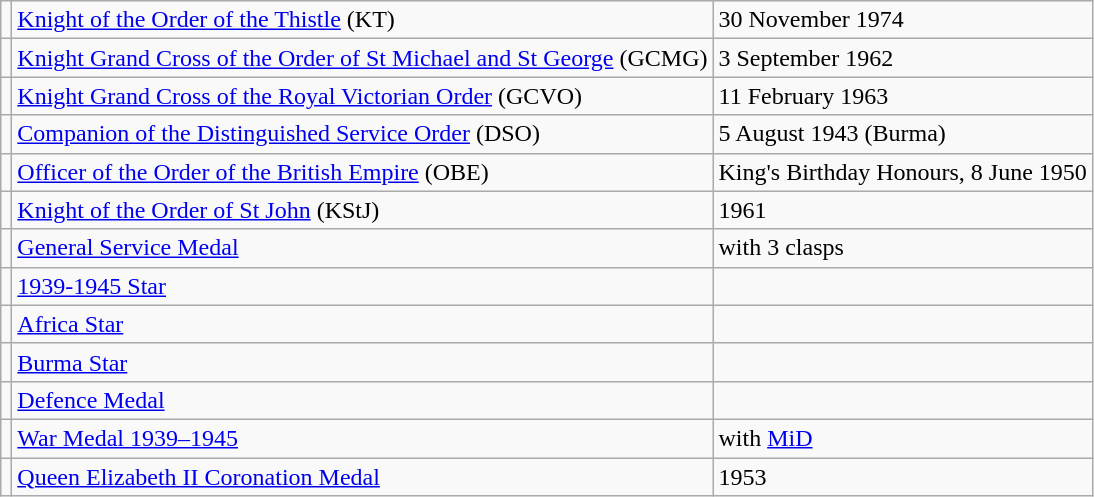<table class="wikitable">
<tr>
<td></td>
<td><a href='#'>Knight of the Order of the Thistle</a> (KT)</td>
<td>30 November 1974</td>
</tr>
<tr>
<td></td>
<td><a href='#'>Knight Grand Cross of the Order of St Michael and St George</a> (GCMG)</td>
<td>3 September 1962</td>
</tr>
<tr>
<td></td>
<td><a href='#'>Knight Grand Cross of the Royal Victorian Order</a> (GCVO)</td>
<td>11 February 1963</td>
</tr>
<tr>
<td></td>
<td><a href='#'>Companion of the Distinguished Service Order</a> (DSO)</td>
<td>5 August 1943 (Burma)</td>
</tr>
<tr>
<td></td>
<td><a href='#'>Officer of the Order of the British Empire</a> (OBE)</td>
<td>King's Birthday Honours, 8 June 1950</td>
</tr>
<tr>
<td></td>
<td><a href='#'>Knight of the Order of St John</a> (KStJ)</td>
<td>1961</td>
</tr>
<tr>
<td></td>
<td><a href='#'>General Service Medal</a></td>
<td>with 3 clasps</td>
</tr>
<tr>
<td></td>
<td><a href='#'>1939-1945 Star</a></td>
<td></td>
</tr>
<tr>
<td></td>
<td><a href='#'>Africa Star</a></td>
<td></td>
</tr>
<tr>
<td></td>
<td><a href='#'>Burma Star</a></td>
<td></td>
</tr>
<tr>
<td></td>
<td><a href='#'>Defence Medal</a></td>
<td></td>
</tr>
<tr>
<td></td>
<td><a href='#'>War Medal 1939–1945</a></td>
<td>with <a href='#'>MiD</a></td>
</tr>
<tr>
<td></td>
<td><a href='#'>Queen Elizabeth II Coronation Medal</a></td>
<td>1953</td>
</tr>
</table>
